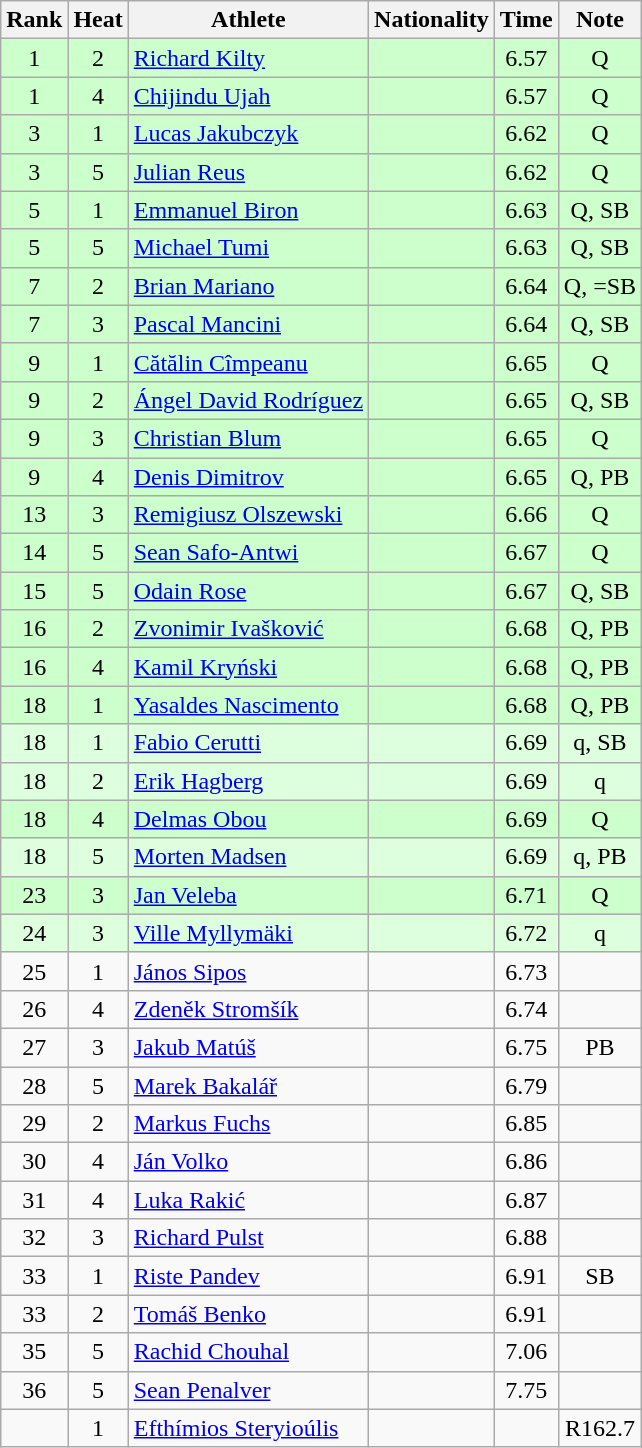<table class="wikitable sortable" style="text-align:center">
<tr>
<th>Rank</th>
<th>Heat</th>
<th>Athlete</th>
<th>Nationality</th>
<th>Time</th>
<th>Note</th>
</tr>
<tr bgcolor=ccffcc>
<td>1</td>
<td>2</td>
<td align=left><a href='#'>Richard Kilty</a></td>
<td align=left></td>
<td>6.57</td>
<td>Q</td>
</tr>
<tr bgcolor=ccffcc>
<td>1</td>
<td>4</td>
<td align=left><a href='#'>Chijindu Ujah</a></td>
<td align=left></td>
<td>6.57</td>
<td>Q</td>
</tr>
<tr bgcolor=ccffcc>
<td>3</td>
<td>1</td>
<td align=left><a href='#'>Lucas Jakubczyk</a></td>
<td align=left></td>
<td>6.62</td>
<td>Q</td>
</tr>
<tr bgcolor=ccffcc>
<td>3</td>
<td>5</td>
<td align=left><a href='#'>Julian Reus</a></td>
<td align=left></td>
<td>6.62</td>
<td>Q</td>
</tr>
<tr bgcolor=ccffcc>
<td>5</td>
<td>1</td>
<td align=left><a href='#'>Emmanuel Biron</a></td>
<td align=left></td>
<td>6.63</td>
<td>Q, SB</td>
</tr>
<tr bgcolor=ccffcc>
<td>5</td>
<td>5</td>
<td align=left><a href='#'>Michael Tumi</a></td>
<td align=left></td>
<td>6.63</td>
<td>Q, SB</td>
</tr>
<tr bgcolor=ccffcc>
<td>7</td>
<td>2</td>
<td align=left><a href='#'>Brian Mariano</a></td>
<td align=left></td>
<td>6.64</td>
<td>Q, =SB</td>
</tr>
<tr bgcolor=ccffcc>
<td>7</td>
<td>3</td>
<td align=left><a href='#'>Pascal Mancini</a></td>
<td align=left></td>
<td>6.64</td>
<td>Q, SB</td>
</tr>
<tr bgcolor=ccffcc>
<td>9</td>
<td>1</td>
<td align=left><a href='#'>Cătălin Cîmpeanu</a></td>
<td align=left></td>
<td>6.65</td>
<td>Q</td>
</tr>
<tr bgcolor=ccffcc>
<td>9</td>
<td>2</td>
<td align=left><a href='#'>Ángel David Rodríguez</a></td>
<td align=left></td>
<td>6.65</td>
<td>Q, SB</td>
</tr>
<tr bgcolor=ccffcc>
<td>9</td>
<td>3</td>
<td align=left><a href='#'>Christian Blum</a></td>
<td align=left></td>
<td>6.65</td>
<td>Q</td>
</tr>
<tr bgcolor=ccffcc>
<td>9</td>
<td>4</td>
<td align=left><a href='#'>Denis Dimitrov</a></td>
<td align=left></td>
<td>6.65</td>
<td>Q, PB</td>
</tr>
<tr bgcolor=ccffcc>
<td>13</td>
<td>3</td>
<td align=left><a href='#'>Remigiusz Olszewski</a></td>
<td align=left></td>
<td>6.66</td>
<td>Q</td>
</tr>
<tr bgcolor=ccffcc>
<td>14</td>
<td>5</td>
<td align=left><a href='#'>Sean Safo-Antwi</a></td>
<td align=left></td>
<td>6.67</td>
<td>Q</td>
</tr>
<tr bgcolor=ccffcc>
<td>15</td>
<td>5</td>
<td align=left><a href='#'>Odain Rose</a></td>
<td align=left></td>
<td>6.67</td>
<td>Q, SB</td>
</tr>
<tr bgcolor=ccffcc>
<td>16</td>
<td>2</td>
<td align=left><a href='#'>Zvonimir Ivašković</a></td>
<td align=left></td>
<td>6.68</td>
<td>Q, PB</td>
</tr>
<tr bgcolor=ccffcc>
<td>16</td>
<td>4</td>
<td align=left><a href='#'>Kamil Kryński</a></td>
<td align=left></td>
<td>6.68</td>
<td>Q, PB</td>
</tr>
<tr bgcolor=ccffcc>
<td>18</td>
<td>1</td>
<td align=left><a href='#'>Yasaldes Nascimento</a></td>
<td align=left></td>
<td>6.68</td>
<td>Q, PB</td>
</tr>
<tr bgcolor=ddffdd>
<td>18</td>
<td>1</td>
<td align=left><a href='#'>Fabio Cerutti</a></td>
<td align=left></td>
<td>6.69</td>
<td>q, SB</td>
</tr>
<tr bgcolor=ddffdd>
<td>18</td>
<td>2</td>
<td align=left><a href='#'>Erik Hagberg</a></td>
<td align=left></td>
<td>6.69</td>
<td>q</td>
</tr>
<tr bgcolor=ccffcc>
<td>18</td>
<td>4</td>
<td align=left><a href='#'>Delmas Obou</a></td>
<td align=left></td>
<td>6.69</td>
<td>Q</td>
</tr>
<tr bgcolor=ddffdd>
<td>18</td>
<td>5</td>
<td align=left><a href='#'>Morten Madsen</a></td>
<td align=left></td>
<td>6.69</td>
<td>q, PB</td>
</tr>
<tr bgcolor=ccffcc>
<td>23</td>
<td>3</td>
<td align=left><a href='#'>Jan Veleba</a></td>
<td align=left></td>
<td>6.71</td>
<td>Q</td>
</tr>
<tr bgcolor=ddffdd>
<td>24</td>
<td>3</td>
<td align=left><a href='#'>Ville Myllymäki</a></td>
<td align=left></td>
<td>6.72</td>
<td>q</td>
</tr>
<tr>
<td>25</td>
<td>1</td>
<td align=left><a href='#'>János Sipos</a></td>
<td align=left></td>
<td>6.73</td>
<td></td>
</tr>
<tr>
<td>26</td>
<td>4</td>
<td align=left><a href='#'>Zdeněk Stromšík</a></td>
<td align=left></td>
<td>6.74</td>
<td></td>
</tr>
<tr>
<td>27</td>
<td>3</td>
<td align=left><a href='#'>Jakub Matúš</a></td>
<td align=left></td>
<td>6.75</td>
<td>PB</td>
</tr>
<tr>
<td>28</td>
<td>5</td>
<td align=left><a href='#'>Marek Bakalář</a></td>
<td align=left></td>
<td>6.79</td>
<td></td>
</tr>
<tr>
<td>29</td>
<td>2</td>
<td align=left><a href='#'>Markus Fuchs</a></td>
<td align=left></td>
<td>6.85</td>
<td></td>
</tr>
<tr>
<td>30</td>
<td>4</td>
<td align=left><a href='#'>Ján Volko</a></td>
<td align=left></td>
<td>6.86</td>
<td></td>
</tr>
<tr>
<td>31</td>
<td>4</td>
<td align=left><a href='#'>Luka Rakić</a></td>
<td align=left></td>
<td>6.87</td>
<td></td>
</tr>
<tr>
<td>32</td>
<td>3</td>
<td align=left><a href='#'>Richard Pulst</a></td>
<td align=left></td>
<td>6.88</td>
<td></td>
</tr>
<tr>
<td>33</td>
<td>1</td>
<td align=left><a href='#'>Riste Pandev</a></td>
<td align=left></td>
<td>6.91</td>
<td>SB</td>
</tr>
<tr>
<td>33</td>
<td>2</td>
<td align=left><a href='#'>Tomáš Benko</a></td>
<td align=left></td>
<td>6.91</td>
<td></td>
</tr>
<tr>
<td>35</td>
<td>5</td>
<td align=left><a href='#'>Rachid Chouhal</a></td>
<td align=left></td>
<td>7.06</td>
<td></td>
</tr>
<tr>
<td>36</td>
<td>5</td>
<td align=left><a href='#'>Sean Penalver</a></td>
<td align=left></td>
<td>7.75</td>
<td></td>
</tr>
<tr>
<td></td>
<td>1</td>
<td align=left><a href='#'>Efthímios Steryioúlis</a></td>
<td align=left></td>
<td></td>
<td>R162.7</td>
</tr>
</table>
